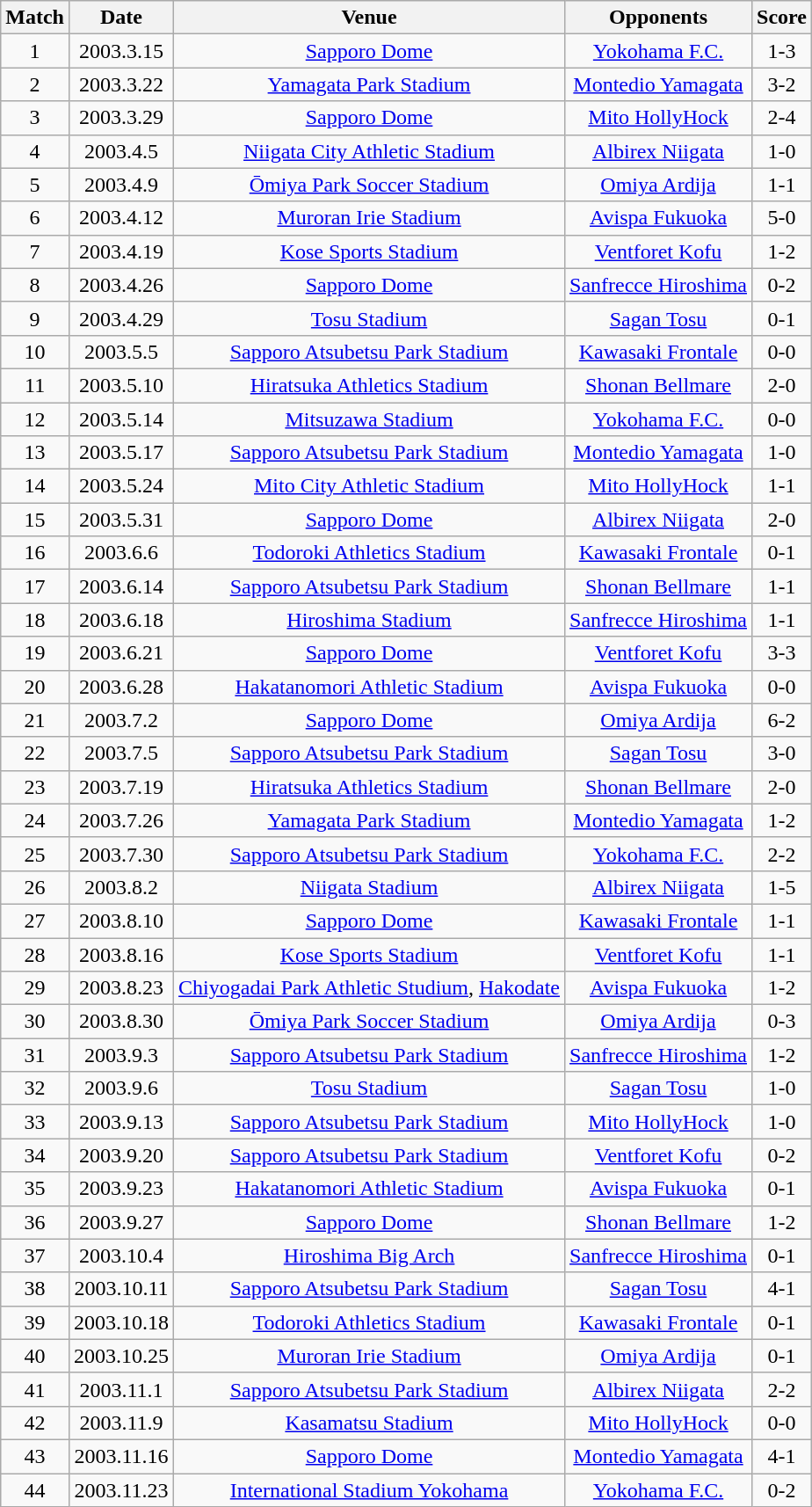<table class="wikitable" style="text-align:center;">
<tr>
<th>Match</th>
<th>Date</th>
<th>Venue</th>
<th>Opponents</th>
<th>Score</th>
</tr>
<tr>
<td>1</td>
<td>2003.3.15</td>
<td><a href='#'>Sapporo Dome</a></td>
<td><a href='#'>Yokohama F.C.</a></td>
<td>1-3</td>
</tr>
<tr>
<td>2</td>
<td>2003.3.22</td>
<td><a href='#'>Yamagata Park Stadium</a></td>
<td><a href='#'>Montedio Yamagata</a></td>
<td>3-2</td>
</tr>
<tr>
<td>3</td>
<td>2003.3.29</td>
<td><a href='#'>Sapporo Dome</a></td>
<td><a href='#'>Mito HollyHock</a></td>
<td>2-4</td>
</tr>
<tr>
<td>4</td>
<td>2003.4.5</td>
<td><a href='#'>Niigata City Athletic Stadium</a></td>
<td><a href='#'>Albirex Niigata</a></td>
<td>1-0</td>
</tr>
<tr>
<td>5</td>
<td>2003.4.9</td>
<td><a href='#'>Ōmiya Park Soccer Stadium</a></td>
<td><a href='#'>Omiya Ardija</a></td>
<td>1-1</td>
</tr>
<tr>
<td>6</td>
<td>2003.4.12</td>
<td><a href='#'>Muroran Irie Stadium</a></td>
<td><a href='#'>Avispa Fukuoka</a></td>
<td>5-0</td>
</tr>
<tr>
<td>7</td>
<td>2003.4.19</td>
<td><a href='#'>Kose Sports Stadium</a></td>
<td><a href='#'>Ventforet Kofu</a></td>
<td>1-2</td>
</tr>
<tr>
<td>8</td>
<td>2003.4.26</td>
<td><a href='#'>Sapporo Dome</a></td>
<td><a href='#'>Sanfrecce Hiroshima</a></td>
<td>0-2</td>
</tr>
<tr>
<td>9</td>
<td>2003.4.29</td>
<td><a href='#'>Tosu Stadium</a></td>
<td><a href='#'>Sagan Tosu</a></td>
<td>0-1</td>
</tr>
<tr>
<td>10</td>
<td>2003.5.5</td>
<td><a href='#'>Sapporo Atsubetsu Park Stadium</a></td>
<td><a href='#'>Kawasaki Frontale</a></td>
<td>0-0</td>
</tr>
<tr>
<td>11</td>
<td>2003.5.10</td>
<td><a href='#'>Hiratsuka Athletics Stadium</a></td>
<td><a href='#'>Shonan Bellmare</a></td>
<td>2-0</td>
</tr>
<tr>
<td>12</td>
<td>2003.5.14</td>
<td><a href='#'>Mitsuzawa Stadium</a></td>
<td><a href='#'>Yokohama F.C.</a></td>
<td>0-0</td>
</tr>
<tr>
<td>13</td>
<td>2003.5.17</td>
<td><a href='#'>Sapporo Atsubetsu Park Stadium</a></td>
<td><a href='#'>Montedio Yamagata</a></td>
<td>1-0</td>
</tr>
<tr>
<td>14</td>
<td>2003.5.24</td>
<td><a href='#'>Mito City Athletic Stadium</a></td>
<td><a href='#'>Mito HollyHock</a></td>
<td>1-1</td>
</tr>
<tr>
<td>15</td>
<td>2003.5.31</td>
<td><a href='#'>Sapporo Dome</a></td>
<td><a href='#'>Albirex Niigata</a></td>
<td>2-0</td>
</tr>
<tr>
<td>16</td>
<td>2003.6.6</td>
<td><a href='#'>Todoroki Athletics Stadium</a></td>
<td><a href='#'>Kawasaki Frontale</a></td>
<td>0-1</td>
</tr>
<tr>
<td>17</td>
<td>2003.6.14</td>
<td><a href='#'>Sapporo Atsubetsu Park Stadium</a></td>
<td><a href='#'>Shonan Bellmare</a></td>
<td>1-1</td>
</tr>
<tr>
<td>18</td>
<td>2003.6.18</td>
<td><a href='#'>Hiroshima Stadium</a></td>
<td><a href='#'>Sanfrecce Hiroshima</a></td>
<td>1-1</td>
</tr>
<tr>
<td>19</td>
<td>2003.6.21</td>
<td><a href='#'>Sapporo Dome</a></td>
<td><a href='#'>Ventforet Kofu</a></td>
<td>3-3</td>
</tr>
<tr>
<td>20</td>
<td>2003.6.28</td>
<td><a href='#'>Hakatanomori Athletic Stadium</a></td>
<td><a href='#'>Avispa Fukuoka</a></td>
<td>0-0</td>
</tr>
<tr>
<td>21</td>
<td>2003.7.2</td>
<td><a href='#'>Sapporo Dome</a></td>
<td><a href='#'>Omiya Ardija</a></td>
<td>6-2</td>
</tr>
<tr>
<td>22</td>
<td>2003.7.5</td>
<td><a href='#'>Sapporo Atsubetsu Park Stadium</a></td>
<td><a href='#'>Sagan Tosu</a></td>
<td>3-0</td>
</tr>
<tr>
<td>23</td>
<td>2003.7.19</td>
<td><a href='#'>Hiratsuka Athletics Stadium</a></td>
<td><a href='#'>Shonan Bellmare</a></td>
<td>2-0</td>
</tr>
<tr>
<td>24</td>
<td>2003.7.26</td>
<td><a href='#'>Yamagata Park Stadium</a></td>
<td><a href='#'>Montedio Yamagata</a></td>
<td>1-2</td>
</tr>
<tr>
<td>25</td>
<td>2003.7.30</td>
<td><a href='#'>Sapporo Atsubetsu Park Stadium</a></td>
<td><a href='#'>Yokohama F.C.</a></td>
<td>2-2</td>
</tr>
<tr>
<td>26</td>
<td>2003.8.2</td>
<td><a href='#'>Niigata Stadium</a></td>
<td><a href='#'>Albirex Niigata</a></td>
<td>1-5</td>
</tr>
<tr>
<td>27</td>
<td>2003.8.10</td>
<td><a href='#'>Sapporo Dome</a></td>
<td><a href='#'>Kawasaki Frontale</a></td>
<td>1-1</td>
</tr>
<tr>
<td>28</td>
<td>2003.8.16</td>
<td><a href='#'>Kose Sports Stadium</a></td>
<td><a href='#'>Ventforet Kofu</a></td>
<td>1-1</td>
</tr>
<tr>
<td>29</td>
<td>2003.8.23</td>
<td><a href='#'>Chiyogadai Park Athletic Studium</a>, <a href='#'>Hakodate</a></td>
<td><a href='#'>Avispa Fukuoka</a></td>
<td>1-2</td>
</tr>
<tr>
<td>30</td>
<td>2003.8.30</td>
<td><a href='#'>Ōmiya Park Soccer Stadium</a></td>
<td><a href='#'>Omiya Ardija</a></td>
<td>0-3</td>
</tr>
<tr>
<td>31</td>
<td>2003.9.3</td>
<td><a href='#'>Sapporo Atsubetsu Park Stadium</a></td>
<td><a href='#'>Sanfrecce Hiroshima</a></td>
<td>1-2</td>
</tr>
<tr>
<td>32</td>
<td>2003.9.6</td>
<td><a href='#'>Tosu Stadium</a></td>
<td><a href='#'>Sagan Tosu</a></td>
<td>1-0</td>
</tr>
<tr>
<td>33</td>
<td>2003.9.13</td>
<td><a href='#'>Sapporo Atsubetsu Park Stadium</a></td>
<td><a href='#'>Mito HollyHock</a></td>
<td>1-0</td>
</tr>
<tr>
<td>34</td>
<td>2003.9.20</td>
<td><a href='#'>Sapporo Atsubetsu Park Stadium</a></td>
<td><a href='#'>Ventforet Kofu</a></td>
<td>0-2</td>
</tr>
<tr>
<td>35</td>
<td>2003.9.23</td>
<td><a href='#'>Hakatanomori Athletic Stadium</a></td>
<td><a href='#'>Avispa Fukuoka</a></td>
<td>0-1</td>
</tr>
<tr>
<td>36</td>
<td>2003.9.27</td>
<td><a href='#'>Sapporo Dome</a></td>
<td><a href='#'>Shonan Bellmare</a></td>
<td>1-2</td>
</tr>
<tr>
<td>37</td>
<td>2003.10.4</td>
<td><a href='#'>Hiroshima Big Arch</a></td>
<td><a href='#'>Sanfrecce Hiroshima</a></td>
<td>0-1</td>
</tr>
<tr>
<td>38</td>
<td>2003.10.11</td>
<td><a href='#'>Sapporo Atsubetsu Park Stadium</a></td>
<td><a href='#'>Sagan Tosu</a></td>
<td>4-1</td>
</tr>
<tr>
<td>39</td>
<td>2003.10.18</td>
<td><a href='#'>Todoroki Athletics Stadium</a></td>
<td><a href='#'>Kawasaki Frontale</a></td>
<td>0-1</td>
</tr>
<tr>
<td>40</td>
<td>2003.10.25</td>
<td><a href='#'>Muroran Irie Stadium</a></td>
<td><a href='#'>Omiya Ardija</a></td>
<td>0-1</td>
</tr>
<tr>
<td>41</td>
<td>2003.11.1</td>
<td><a href='#'>Sapporo Atsubetsu Park Stadium</a></td>
<td><a href='#'>Albirex Niigata</a></td>
<td>2-2</td>
</tr>
<tr>
<td>42</td>
<td>2003.11.9</td>
<td><a href='#'>Kasamatsu Stadium</a></td>
<td><a href='#'>Mito HollyHock</a></td>
<td>0-0</td>
</tr>
<tr>
<td>43</td>
<td>2003.11.16</td>
<td><a href='#'>Sapporo Dome</a></td>
<td><a href='#'>Montedio Yamagata</a></td>
<td>4-1</td>
</tr>
<tr>
<td>44</td>
<td>2003.11.23</td>
<td><a href='#'>International Stadium Yokohama</a></td>
<td><a href='#'>Yokohama F.C.</a></td>
<td>0-2</td>
</tr>
</table>
